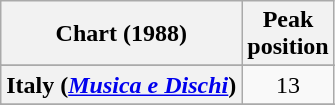<table class="wikitable sortable plainrowheaders" style="text-align:center">
<tr>
<th scope="col">Chart (1988)</th>
<th scope="col">Peak<br> position</th>
</tr>
<tr>
</tr>
<tr>
</tr>
<tr>
</tr>
<tr>
</tr>
<tr>
<th scope="row">Italy (<em><a href='#'>Musica e Dischi</a></em>)</th>
<td>13</td>
</tr>
<tr>
</tr>
<tr>
</tr>
<tr>
</tr>
<tr>
</tr>
<tr>
</tr>
</table>
